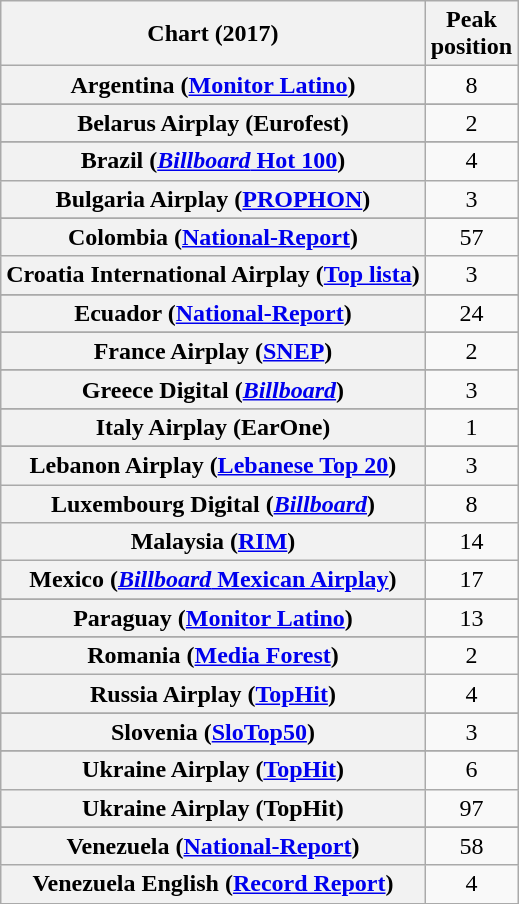<table class="wikitable sortable plainrowheaders" style="text-align:center">
<tr>
<th scope="col">Chart (2017)</th>
<th scope="col">Peak<br>position</th>
</tr>
<tr>
<th scope="row">Argentina (<a href='#'>Monitor Latino</a>)</th>
<td>8</td>
</tr>
<tr>
</tr>
<tr>
</tr>
<tr>
<th scope="row">Belarus Airplay (Eurofest)</th>
<td>2</td>
</tr>
<tr>
</tr>
<tr>
</tr>
<tr>
<th scope="row">Brazil (<a href='#'><em>Billboard</em> Hot 100</a>)</th>
<td>4</td>
</tr>
<tr>
<th scope="row">Bulgaria Airplay (<a href='#'>PROPHON</a>)</th>
<td>3</td>
</tr>
<tr>
</tr>
<tr>
</tr>
<tr>
</tr>
<tr>
</tr>
<tr>
</tr>
<tr>
<th scope="row">Colombia (<a href='#'>National-Report</a>)</th>
<td>57</td>
</tr>
<tr>
<th scope="row">Croatia International Airplay (<a href='#'>Top lista</a>)</th>
<td>3</td>
</tr>
<tr>
</tr>
<tr>
</tr>
<tr>
</tr>
<tr>
<th scope="row">Ecuador (<a href='#'>National-Report</a>)</th>
<td>24</td>
</tr>
<tr>
</tr>
<tr>
</tr>
<tr>
<th scope="row">France Airplay (<a href='#'>SNEP</a>)</th>
<td style="text-align:center;">2</td>
</tr>
<tr>
</tr>
<tr>
<th scope="row">Greece Digital (<em><a href='#'>Billboard</a></em>)</th>
<td>3</td>
</tr>
<tr>
</tr>
<tr>
</tr>
<tr>
</tr>
<tr>
</tr>
<tr>
</tr>
<tr>
<th scope="row">Italy Airplay (EarOne)</th>
<td>1</td>
</tr>
<tr>
</tr>
<tr>
<th scope="row">Lebanon Airplay (<a href='#'>Lebanese Top 20</a>)</th>
<td>3</td>
</tr>
<tr>
<th scope="row">Luxembourg Digital (<em><a href='#'>Billboard</a></em>)</th>
<td>8</td>
</tr>
<tr>
<th scope="row">Malaysia (<a href='#'>RIM</a>)</th>
<td>14</td>
</tr>
<tr>
<th scope="row">Mexico (<a href='#'><em>Billboard</em> Mexican Airplay</a>)</th>
<td>17</td>
</tr>
<tr>
</tr>
<tr>
</tr>
<tr>
</tr>
<tr>
</tr>
<tr>
<th scope="row">Paraguay (<a href='#'>Monitor Latino</a>)</th>
<td>13</td>
</tr>
<tr>
</tr>
<tr>
</tr>
<tr>
<th scope="row">Romania (<a href='#'>Media Forest</a>)</th>
<td>2</td>
</tr>
<tr>
<th scope="row">Russia Airplay (<a href='#'>TopHit</a>)</th>
<td>4</td>
</tr>
<tr>
</tr>
<tr>
</tr>
<tr>
</tr>
<tr>
<th scope="row">Slovenia (<a href='#'>SloTop50</a>)</th>
<td>3</td>
</tr>
<tr>
</tr>
<tr>
</tr>
<tr>
</tr>
<tr>
</tr>
<tr>
<th scope="row">Ukraine Airplay (<a href='#'>TopHit</a>)</th>
<td>6</td>
</tr>
<tr>
<th scope="row">Ukraine Airplay (TopHit)<br></th>
<td>97</td>
</tr>
<tr>
</tr>
<tr>
</tr>
<tr>
</tr>
<tr>
</tr>
<tr>
</tr>
<tr>
</tr>
<tr>
</tr>
<tr>
<th scope="row">Venezuela (<a href='#'>National-Report</a>)</th>
<td>58</td>
</tr>
<tr>
<th scope="row">Venezuela English (<a href='#'>Record Report</a>)</th>
<td>4</td>
</tr>
<tr>
</tr>
</table>
